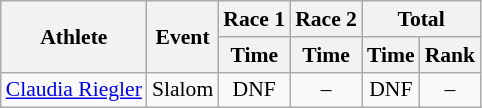<table class="wikitable" style="font-size:90%">
<tr>
<th rowspan="2">Athlete</th>
<th rowspan="2">Event</th>
<th>Race 1</th>
<th>Race 2</th>
<th colspan="2">Total</th>
</tr>
<tr>
<th>Time</th>
<th>Time</th>
<th>Time</th>
<th>Rank</th>
</tr>
<tr>
<td><a href='#'>Claudia Riegler</a></td>
<td>Slalom</td>
<td align="center">DNF</td>
<td align="center">–</td>
<td align="center">DNF</td>
<td align="center">–</td>
</tr>
</table>
